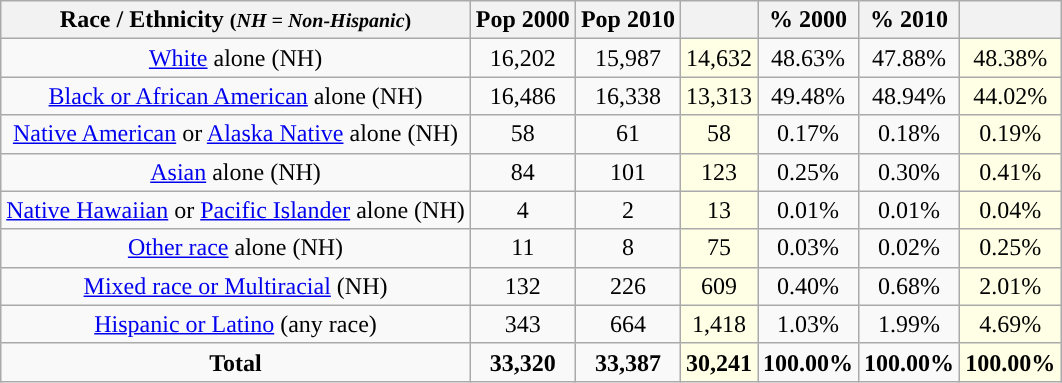<table class="wikitable" style="text-align:center;">
<tr>
<th>Race / Ethnicity <small>(<em>NH = Non-Hispanic</em>)</small></th>
<th>Pop 2000</th>
<th>Pop 2010</th>
<th></th>
<th>% 2000</th>
<th>% 2010</th>
<th></th>
</tr>
<tr>
<td><a href='#'>White</a> alone (NH)</td>
<td>16,202</td>
<td>15,987</td>
<td style='background: #ffffe6;'>14,632</td>
<td>48.63%</td>
<td>47.88%</td>
<td style='background: #ffffe6;'>48.38%</td>
</tr>
<tr>
<td><a href='#'>Black or African American</a> alone (NH)</td>
<td>16,486</td>
<td>16,338</td>
<td style='background: #ffffe6;'>13,313</td>
<td>49.48%</td>
<td>48.94%</td>
<td style='background: #ffffe6;'>44.02%</td>
</tr>
<tr>
<td><a href='#'>Native American</a> or <a href='#'>Alaska Native</a> alone (NH)</td>
<td>58</td>
<td>61</td>
<td style='background: #ffffe6;'>58</td>
<td>0.17%</td>
<td>0.18%</td>
<td style='background: #ffffe6;'>0.19%</td>
</tr>
<tr>
<td><a href='#'>Asian</a> alone (NH)</td>
<td>84</td>
<td>101</td>
<td style='background: #ffffe6;'>123</td>
<td>0.25%</td>
<td>0.30%</td>
<td style='background: #ffffe6;'>0.41%</td>
</tr>
<tr>
<td><a href='#'>Native Hawaiian</a> or <a href='#'>Pacific Islander</a> alone (NH)</td>
<td>4</td>
<td>2</td>
<td style='background: #ffffe6;'>13</td>
<td>0.01%</td>
<td>0.01%</td>
<td style='background: #ffffe6;'>0.04%</td>
</tr>
<tr>
<td><a href='#'>Other race</a> alone (NH)</td>
<td>11</td>
<td>8</td>
<td style='background: #ffffe6;'>75</td>
<td>0.03%</td>
<td>0.02%</td>
<td style='background: #ffffe6;'>0.25%</td>
</tr>
<tr>
<td><a href='#'>Mixed race or Multiracial</a> (NH)</td>
<td>132</td>
<td>226</td>
<td style='background: #ffffe6;'>609</td>
<td>0.40%</td>
<td>0.68%</td>
<td style='background: #ffffe6;'>2.01%</td>
</tr>
<tr>
<td><a href='#'>Hispanic or Latino</a> (any race)</td>
<td>343</td>
<td>664</td>
<td style='background: #ffffe6;'>1,418</td>
<td>1.03%</td>
<td>1.99%</td>
<td style='background: #ffffe6;'>4.69%</td>
</tr>
<tr>
<td><strong>Total</strong></td>
<td><strong>33,320</strong></td>
<td><strong>33,387</strong></td>
<td style='background: #ffffe6;'><strong>30,241</strong></td>
<td><strong>100.00%</strong></td>
<td><strong>100.00%</strong></td>
<td style='background: #ffffe6;'><strong>100.00%</strong></td>
</tr>
</table>
